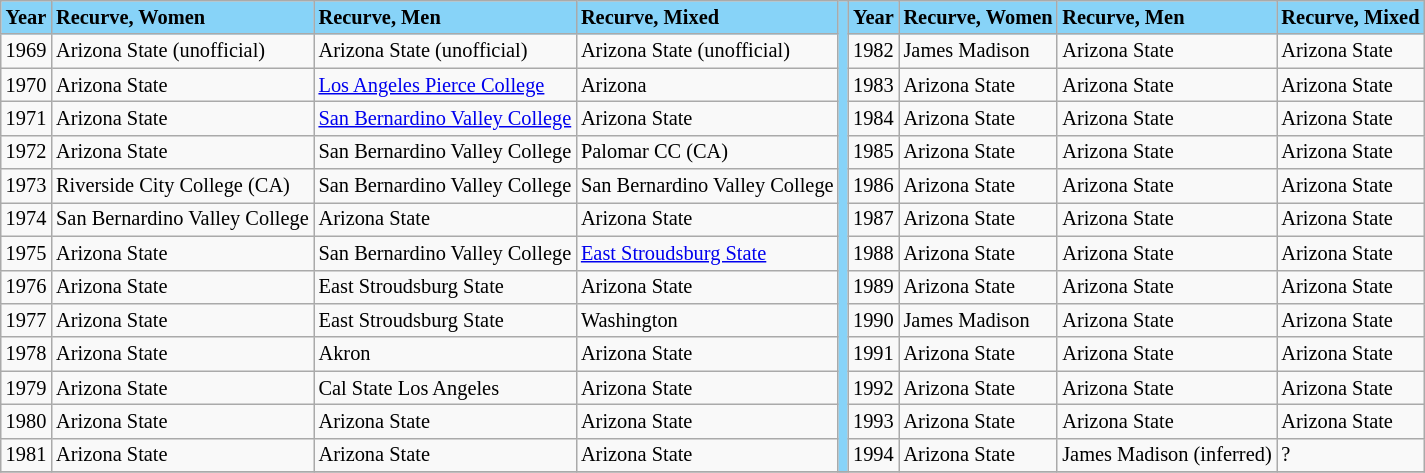<table class="wikitable" style="font-size:85%;">
<tr ! style="background-color: #87D3F8;">
<td><strong>Year</strong></td>
<td><strong>Recurve, Women</strong></td>
<td><strong>Recurve, Men</strong></td>
<td><strong>Recurve, Mixed</strong></td>
<td rowspan=14></td>
<td><strong>Year</strong></td>
<td><strong>Recurve, Women</strong></td>
<td><strong>Recurve, Men</strong></td>
<td><strong>Recurve, Mixed</strong></td>
</tr>
<tr --->
<td>1969</td>
<td>Arizona State (unofficial)</td>
<td>Arizona State (unofficial)</td>
<td>Arizona State (unofficial)</td>
<td>1982</td>
<td>James Madison</td>
<td>Arizona State</td>
<td>Arizona State</td>
</tr>
<tr --->
<td>1970</td>
<td>Arizona State</td>
<td><a href='#'>Los Angeles Pierce College</a></td>
<td>Arizona</td>
<td>1983</td>
<td>Arizona State</td>
<td>Arizona State</td>
<td>Arizona State</td>
</tr>
<tr --->
<td>1971</td>
<td>Arizona State</td>
<td><a href='#'>San Bernardino Valley College</a></td>
<td>Arizona State</td>
<td>1984</td>
<td>Arizona State</td>
<td>Arizona State</td>
<td>Arizona State</td>
</tr>
<tr --->
<td>1972</td>
<td>Arizona State</td>
<td>San Bernardino Valley College</td>
<td>Palomar CC (CA)</td>
<td>1985</td>
<td>Arizona State</td>
<td>Arizona State</td>
<td>Arizona State</td>
</tr>
<tr --->
<td>1973</td>
<td>Riverside City College (CA)</td>
<td>San Bernardino Valley College</td>
<td>San Bernardino Valley College</td>
<td>1986</td>
<td>Arizona State</td>
<td>Arizona State</td>
<td>Arizona State</td>
</tr>
<tr --->
<td>1974</td>
<td>San Bernardino Valley College</td>
<td>Arizona State</td>
<td>Arizona State</td>
<td>1987</td>
<td>Arizona State</td>
<td>Arizona State</td>
<td>Arizona State</td>
</tr>
<tr --->
<td>1975</td>
<td>Arizona State</td>
<td>San Bernardino Valley College</td>
<td><a href='#'>East Stroudsburg State</a></td>
<td>1988</td>
<td>Arizona State</td>
<td>Arizona State</td>
<td>Arizona State</td>
</tr>
<tr --->
<td>1976</td>
<td>Arizona State</td>
<td>East Stroudsburg State</td>
<td>Arizona State</td>
<td>1989</td>
<td>Arizona State</td>
<td>Arizona State</td>
<td>Arizona State</td>
</tr>
<tr --->
<td>1977</td>
<td>Arizona State</td>
<td>East Stroudsburg State</td>
<td>Washington</td>
<td>1990</td>
<td>James Madison</td>
<td>Arizona State</td>
<td>Arizona State</td>
</tr>
<tr --->
<td>1978</td>
<td>Arizona State</td>
<td>Akron</td>
<td>Arizona State</td>
<td>1991</td>
<td>Arizona State</td>
<td>Arizona State</td>
<td>Arizona State</td>
</tr>
<tr --->
<td>1979</td>
<td>Arizona State</td>
<td>Cal State Los Angeles</td>
<td>Arizona State</td>
<td>1992</td>
<td>Arizona State</td>
<td>Arizona State</td>
<td>Arizona State</td>
</tr>
<tr --->
<td>1980</td>
<td>Arizona State</td>
<td>Arizona State</td>
<td>Arizona State</td>
<td>1993</td>
<td>Arizona State</td>
<td>Arizona State</td>
<td>Arizona State</td>
</tr>
<tr --->
<td>1981</td>
<td>Arizona State</td>
<td>Arizona State</td>
<td>Arizona State</td>
<td>1994</td>
<td>Arizona State</td>
<td>James Madison (inferred)</td>
<td>?</td>
</tr>
<tr --->
</tr>
</table>
